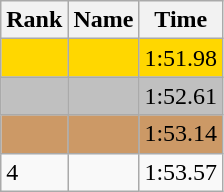<table class="wikitable">
<tr>
<th>Rank</th>
<th>Name</th>
<th>Time</th>
</tr>
<tr style="background:gold;">
<td></td>
<td></td>
<td>1:51.98</td>
</tr>
<tr style="background:silver;">
<td></td>
<td></td>
<td>1:52.61</td>
</tr>
<tr style="background:#CC9966;">
<td></td>
<td></td>
<td>1:53.14</td>
</tr>
<tr>
<td>4</td>
<td></td>
<td>1:53.57</td>
</tr>
</table>
